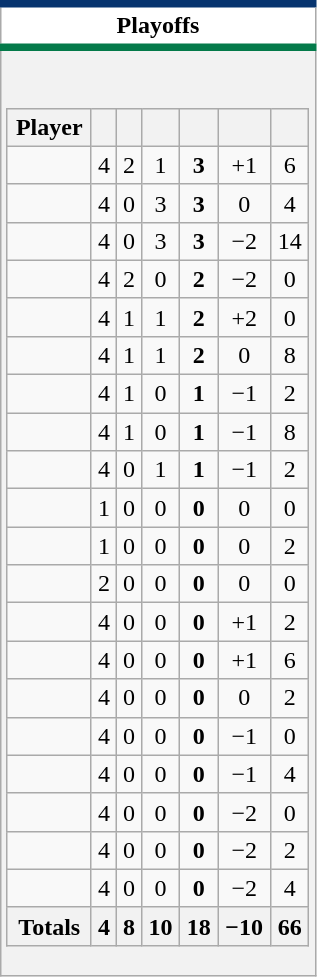<table class="wikitable">
<tr>
<th style="background:#fff; border-top:#07346f 5px solid; border-bottom:#047a4a 5px solid;">Playoffs</th>
</tr>
<tr>
<td style="background: #f2f2f2; border: 0; text-align: center;"><br><table class="wikitable sortable" style="width:100%;">
<tr align=center>
<th width:40%;">Player</th>
<th width:10%;"></th>
<th width:10%;"></th>
<th width:10%;"></th>
<th width:10%;"></th>
<th data-sort-type="number" width:10%;"></th>
<th width:10%;"></th>
</tr>
<tr align=center>
<td></td>
<td>4</td>
<td>2</td>
<td>1</td>
<td><strong>3</strong></td>
<td>+1</td>
<td>6</td>
</tr>
<tr align=center>
<td></td>
<td>4</td>
<td>0</td>
<td>3</td>
<td><strong>3</strong></td>
<td>0</td>
<td>4</td>
</tr>
<tr align=center>
<td></td>
<td>4</td>
<td>0</td>
<td>3</td>
<td><strong>3</strong></td>
<td>−2</td>
<td>14</td>
</tr>
<tr align=center>
<td></td>
<td>4</td>
<td>2</td>
<td>0</td>
<td><strong>2</strong></td>
<td>−2</td>
<td>0</td>
</tr>
<tr align=center>
<td></td>
<td>4</td>
<td>1</td>
<td>1</td>
<td><strong>2</strong></td>
<td>+2</td>
<td>0</td>
</tr>
<tr align=center>
<td></td>
<td>4</td>
<td>1</td>
<td>1</td>
<td><strong>2</strong></td>
<td>0</td>
<td>8</td>
</tr>
<tr align=center>
<td></td>
<td>4</td>
<td>1</td>
<td>0</td>
<td><strong>1</strong></td>
<td>−1</td>
<td>2</td>
</tr>
<tr align=center>
<td></td>
<td>4</td>
<td>1</td>
<td>0</td>
<td><strong>1</strong></td>
<td>−1</td>
<td>8</td>
</tr>
<tr align=center>
<td></td>
<td>4</td>
<td>0</td>
<td>1</td>
<td><strong>1</strong></td>
<td>−1</td>
<td>2</td>
</tr>
<tr align=center>
<td></td>
<td>1</td>
<td>0</td>
<td>0</td>
<td><strong>0</strong></td>
<td>0</td>
<td>0</td>
</tr>
<tr align=center>
<td></td>
<td>1</td>
<td>0</td>
<td>0</td>
<td><strong>0</strong></td>
<td>0</td>
<td>2</td>
</tr>
<tr align=center>
<td></td>
<td>2</td>
<td>0</td>
<td>0</td>
<td><strong>0</strong></td>
<td>0</td>
<td>0</td>
</tr>
<tr align=center>
<td></td>
<td>4</td>
<td>0</td>
<td>0</td>
<td><strong>0</strong></td>
<td>+1</td>
<td>2</td>
</tr>
<tr align=center>
<td></td>
<td>4</td>
<td>0</td>
<td>0</td>
<td><strong>0</strong></td>
<td>+1</td>
<td>6</td>
</tr>
<tr align=center>
<td></td>
<td>4</td>
<td>0</td>
<td>0</td>
<td><strong>0</strong></td>
<td>0</td>
<td>2</td>
</tr>
<tr align=center>
<td></td>
<td>4</td>
<td>0</td>
<td>0</td>
<td><strong>0</strong></td>
<td>−1</td>
<td>0</td>
</tr>
<tr align=center>
<td></td>
<td>4</td>
<td>0</td>
<td>0</td>
<td><strong>0</strong></td>
<td>−1</td>
<td>4</td>
</tr>
<tr align=center>
<td></td>
<td>4</td>
<td>0</td>
<td>0</td>
<td><strong>0</strong></td>
<td>−2</td>
<td>0</td>
</tr>
<tr align=center>
<td></td>
<td>4</td>
<td>0</td>
<td>0</td>
<td><strong>0</strong></td>
<td>−2</td>
<td>2</td>
</tr>
<tr align=center>
<td></td>
<td>4</td>
<td>0</td>
<td>0</td>
<td><strong>0</strong></td>
<td>−2</td>
<td>4</td>
</tr>
<tr class="unsortable">
<th>Totals</th>
<th>4</th>
<th>8</th>
<th>10</th>
<th>18</th>
<th>−10</th>
<th>66</th>
</tr>
</table>
</td>
</tr>
</table>
